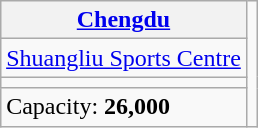<table class="wikitable" style="margin-left: auto; margin-right: auto; border: none;">
<tr>
<th><a href='#'>Chengdu</a></th>
<td rowspan="4"><br></td>
</tr>
<tr>
<td><a href='#'>Shuangliu Sports Centre</a></td>
</tr>
<tr>
<td><small></small></td>
</tr>
<tr>
<td>Capacity: <strong>26,000</strong></td>
</tr>
</table>
